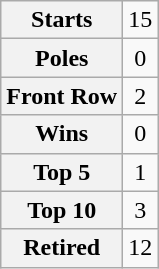<table class="wikitable" style="text-align:center">
<tr>
<th>Starts</th>
<td>15</td>
</tr>
<tr>
<th>Poles</th>
<td>0</td>
</tr>
<tr>
<th>Front Row</th>
<td>2</td>
</tr>
<tr>
<th>Wins</th>
<td>0</td>
</tr>
<tr>
<th>Top 5</th>
<td>1</td>
</tr>
<tr>
<th>Top 10</th>
<td>3</td>
</tr>
<tr>
<th>Retired</th>
<td>12</td>
</tr>
</table>
